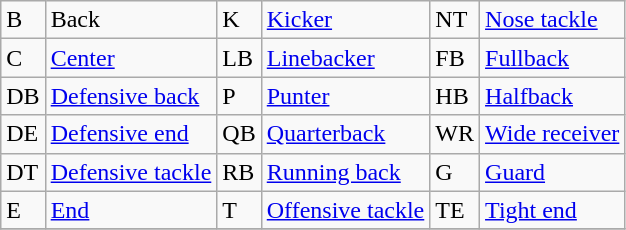<table class="wikitable">
<tr>
<td>B</td>
<td>Back</td>
<td>K</td>
<td><a href='#'>Kicker</a></td>
<td>NT</td>
<td><a href='#'>Nose tackle</a></td>
</tr>
<tr>
<td>C</td>
<td><a href='#'>Center</a></td>
<td>LB</td>
<td><a href='#'>Linebacker</a></td>
<td>FB</td>
<td><a href='#'>Fullback</a></td>
</tr>
<tr>
<td>DB</td>
<td><a href='#'>Defensive back</a></td>
<td>P</td>
<td><a href='#'>Punter</a></td>
<td>HB</td>
<td><a href='#'>Halfback</a></td>
</tr>
<tr>
<td>DE</td>
<td><a href='#'>Defensive end</a></td>
<td>QB</td>
<td><a href='#'>Quarterback</a></td>
<td>WR</td>
<td><a href='#'>Wide receiver</a></td>
</tr>
<tr>
<td>DT</td>
<td><a href='#'>Defensive tackle</a></td>
<td>RB</td>
<td><a href='#'>Running back</a></td>
<td>G</td>
<td><a href='#'>Guard</a></td>
</tr>
<tr>
<td>E</td>
<td><a href='#'>End</a></td>
<td>T</td>
<td><a href='#'>Offensive tackle</a></td>
<td>TE</td>
<td><a href='#'>Tight end</a></td>
</tr>
<tr>
</tr>
</table>
